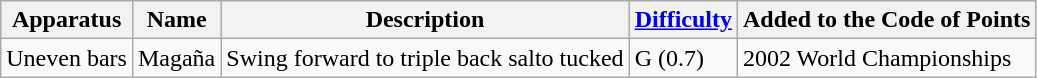<table class="wikitable">
<tr>
<th>Apparatus</th>
<th>Name</th>
<th>Description</th>
<th><a href='#'>Difficulty</a></th>
<th>Added to the Code of Points</th>
</tr>
<tr>
<td>Uneven bars</td>
<td>Magaña</td>
<td>Swing forward to triple back salto tucked</td>
<td>G (0.7)</td>
<td>2002 World Championships</td>
</tr>
</table>
